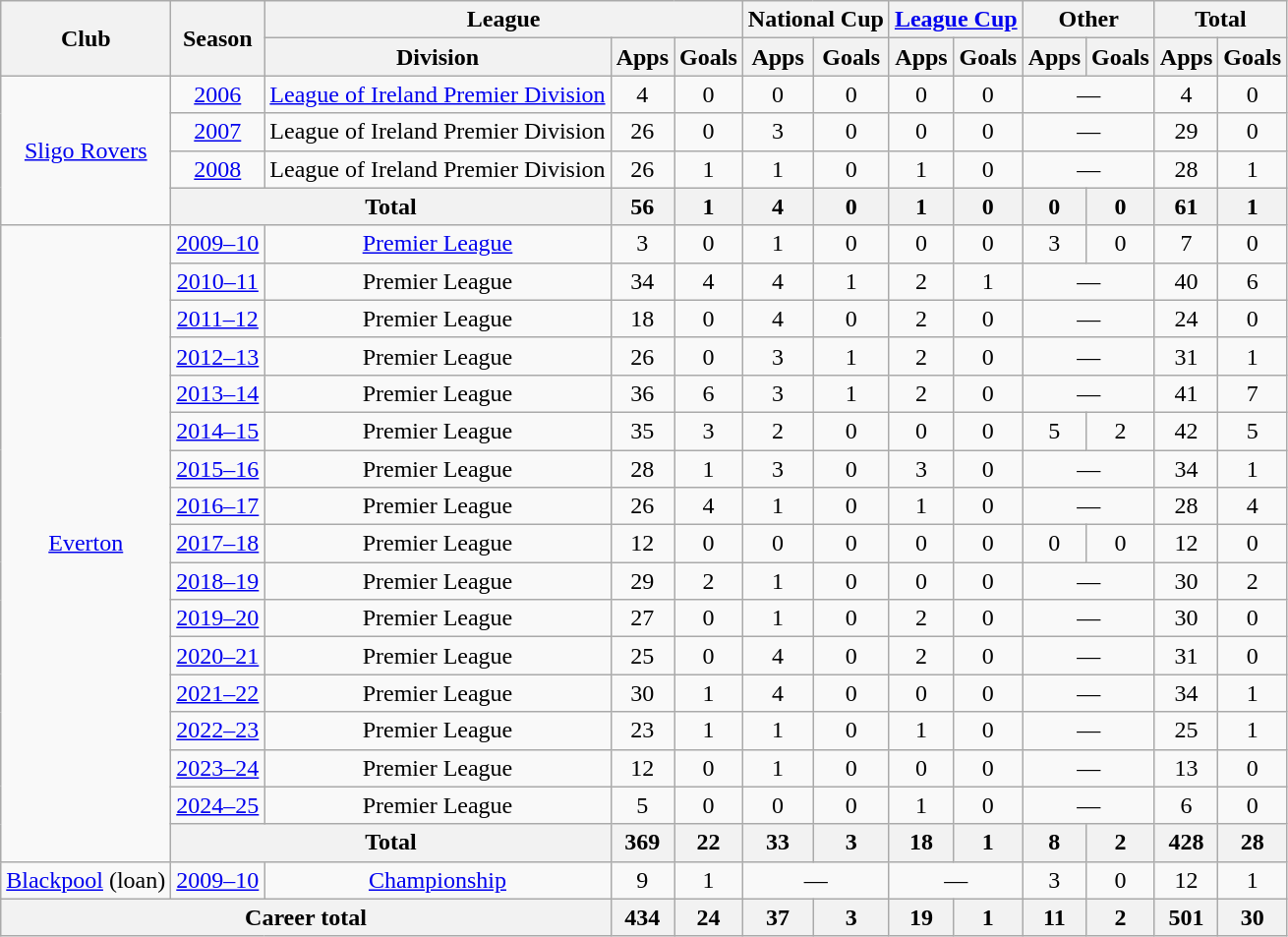<table class="wikitable" style="text-align:center">
<tr>
<th rowspan="2">Club</th>
<th rowspan="2">Season</th>
<th colspan="3">League</th>
<th colspan="2">National Cup</th>
<th colspan="2"><a href='#'>League Cup</a></th>
<th colspan="2">Other</th>
<th colspan="2">Total</th>
</tr>
<tr>
<th>Division</th>
<th>Apps</th>
<th>Goals</th>
<th>Apps</th>
<th>Goals</th>
<th>Apps</th>
<th>Goals</th>
<th>Apps</th>
<th>Goals</th>
<th>Apps</th>
<th>Goals</th>
</tr>
<tr>
<td rowspan="4"><a href='#'>Sligo Rovers</a></td>
<td><a href='#'>2006</a></td>
<td><a href='#'>League of Ireland Premier Division</a></td>
<td>4</td>
<td>0</td>
<td>0</td>
<td>0</td>
<td>0</td>
<td>0</td>
<td colspan="2">—</td>
<td>4</td>
<td>0</td>
</tr>
<tr>
<td><a href='#'>2007</a></td>
<td>League of Ireland Premier Division</td>
<td>26</td>
<td>0</td>
<td>3</td>
<td>0</td>
<td>0</td>
<td>0</td>
<td colspan="2">—</td>
<td>29</td>
<td>0</td>
</tr>
<tr>
<td><a href='#'>2008</a></td>
<td>League of Ireland Premier Division</td>
<td>26</td>
<td>1</td>
<td>1</td>
<td>0</td>
<td>1</td>
<td>0</td>
<td colspan="2">—</td>
<td>28</td>
<td>1</td>
</tr>
<tr>
<th colspan="2">Total</th>
<th>56</th>
<th>1</th>
<th>4</th>
<th>0</th>
<th>1</th>
<th>0</th>
<th>0</th>
<th>0</th>
<th>61</th>
<th>1</th>
</tr>
<tr>
<td rowspan="17"><a href='#'>Everton</a></td>
<td><a href='#'>2009–10</a></td>
<td><a href='#'>Premier League</a></td>
<td>3</td>
<td>0</td>
<td>1</td>
<td>0</td>
<td>0</td>
<td>0</td>
<td>3</td>
<td>0</td>
<td>7</td>
<td>0</td>
</tr>
<tr>
<td><a href='#'>2010–11</a></td>
<td>Premier League</td>
<td>34</td>
<td>4</td>
<td>4</td>
<td>1</td>
<td>2</td>
<td>1</td>
<td colspan="2">—</td>
<td>40</td>
<td>6</td>
</tr>
<tr>
<td><a href='#'>2011–12</a></td>
<td>Premier League</td>
<td>18</td>
<td>0</td>
<td>4</td>
<td>0</td>
<td>2</td>
<td>0</td>
<td colspan="2">—</td>
<td>24</td>
<td>0</td>
</tr>
<tr>
<td><a href='#'>2012–13</a></td>
<td>Premier League</td>
<td>26</td>
<td>0</td>
<td>3</td>
<td>1</td>
<td>2</td>
<td>0</td>
<td colspan="2">—</td>
<td>31</td>
<td>1</td>
</tr>
<tr>
<td><a href='#'>2013–14</a></td>
<td>Premier League</td>
<td>36</td>
<td>6</td>
<td>3</td>
<td>1</td>
<td>2</td>
<td>0</td>
<td colspan="2">—</td>
<td>41</td>
<td>7</td>
</tr>
<tr>
<td><a href='#'>2014–15</a></td>
<td>Premier League</td>
<td>35</td>
<td>3</td>
<td>2</td>
<td>0</td>
<td>0</td>
<td>0</td>
<td>5</td>
<td>2</td>
<td>42</td>
<td>5</td>
</tr>
<tr>
<td><a href='#'>2015–16</a></td>
<td>Premier League</td>
<td>28</td>
<td>1</td>
<td>3</td>
<td>0</td>
<td>3</td>
<td>0</td>
<td colspan="2">—</td>
<td>34</td>
<td>1</td>
</tr>
<tr>
<td><a href='#'>2016–17</a></td>
<td>Premier League</td>
<td>26</td>
<td>4</td>
<td>1</td>
<td>0</td>
<td>1</td>
<td>0</td>
<td colspan="2">—</td>
<td>28</td>
<td>4</td>
</tr>
<tr>
<td><a href='#'>2017–18</a></td>
<td>Premier League</td>
<td>12</td>
<td>0</td>
<td>0</td>
<td>0</td>
<td>0</td>
<td>0</td>
<td>0</td>
<td>0</td>
<td>12</td>
<td>0</td>
</tr>
<tr>
<td><a href='#'>2018–19</a></td>
<td>Premier League</td>
<td>29</td>
<td>2</td>
<td>1</td>
<td>0</td>
<td>0</td>
<td>0</td>
<td colspan="2">—</td>
<td>30</td>
<td>2</td>
</tr>
<tr>
<td><a href='#'>2019–20</a></td>
<td>Premier League</td>
<td>27</td>
<td>0</td>
<td>1</td>
<td>0</td>
<td>2</td>
<td>0</td>
<td colspan="2">—</td>
<td>30</td>
<td>0</td>
</tr>
<tr>
<td><a href='#'>2020–21</a></td>
<td>Premier League</td>
<td>25</td>
<td>0</td>
<td>4</td>
<td>0</td>
<td>2</td>
<td>0</td>
<td colspan="2">—</td>
<td>31</td>
<td>0</td>
</tr>
<tr>
<td><a href='#'>2021–22</a></td>
<td>Premier League</td>
<td>30</td>
<td>1</td>
<td>4</td>
<td>0</td>
<td>0</td>
<td>0</td>
<td colspan="2">—</td>
<td>34</td>
<td>1</td>
</tr>
<tr>
<td><a href='#'>2022–23</a></td>
<td>Premier League</td>
<td>23</td>
<td>1</td>
<td>1</td>
<td>0</td>
<td>1</td>
<td>0</td>
<td colspan="2">—</td>
<td>25</td>
<td>1</td>
</tr>
<tr>
<td><a href='#'>2023–24</a></td>
<td>Premier League</td>
<td>12</td>
<td>0</td>
<td>1</td>
<td>0</td>
<td>0</td>
<td>0</td>
<td colspan="2">—</td>
<td>13</td>
<td>0</td>
</tr>
<tr>
<td><a href='#'>2024–25</a></td>
<td>Premier League</td>
<td>5</td>
<td>0</td>
<td>0</td>
<td>0</td>
<td>1</td>
<td>0</td>
<td colspan="2">—</td>
<td>6</td>
<td>0</td>
</tr>
<tr>
<th colspan="2">Total</th>
<th>369</th>
<th>22</th>
<th>33</th>
<th>3</th>
<th>18</th>
<th>1</th>
<th>8</th>
<th>2</th>
<th>428</th>
<th>28</th>
</tr>
<tr>
<td><a href='#'>Blackpool</a> (loan)</td>
<td><a href='#'>2009–10</a></td>
<td><a href='#'>Championship</a></td>
<td>9</td>
<td>1</td>
<td colspan="2">—</td>
<td colspan="2">—</td>
<td>3</td>
<td>0</td>
<td>12</td>
<td>1</td>
</tr>
<tr>
<th colspan="3">Career total</th>
<th>434</th>
<th>24</th>
<th>37</th>
<th>3</th>
<th>19</th>
<th>1</th>
<th>11</th>
<th>2</th>
<th>501</th>
<th>30</th>
</tr>
</table>
